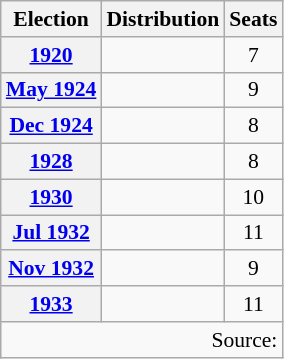<table class=wikitable style="font-size:90%; text-align:center">
<tr>
<th>Election</th>
<th>Distribution</th>
<th>Seats</th>
</tr>
<tr>
<th><a href='#'>1920</a></th>
<td align=left>      </td>
<td>7</td>
</tr>
<tr>
<th><a href='#'>May 1924</a></th>
<td align=left>        </td>
<td>9</td>
</tr>
<tr>
<th><a href='#'>Dec 1924</a></th>
<td align=left>       </td>
<td>8</td>
</tr>
<tr>
<th><a href='#'>1928</a></th>
<td align=left>       </td>
<td>8</td>
</tr>
<tr>
<th><a href='#'>1930</a></th>
<td align=left>         </td>
<td>10</td>
</tr>
<tr>
<th><a href='#'>Jul 1932</a></th>
<td align=left>          </td>
<td>11</td>
</tr>
<tr>
<th><a href='#'>Nov 1932</a></th>
<td align=left>        </td>
<td>9</td>
</tr>
<tr>
<th><a href='#'>1933</a></th>
<td align=left>          </td>
<td>11</td>
</tr>
<tr>
<td colspan=3 align=right>Source: </td>
</tr>
</table>
